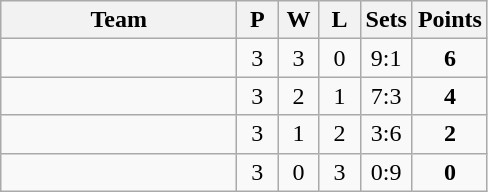<table class="wikitable" style="text-align:center;">
<tr>
<th width=150>Team</th>
<th width=20>P</th>
<th width=20>W</th>
<th width=20>L</th>
<th width=20>Sets</th>
<th width=20>Points</th>
</tr>
<tr>
<td align="left"></td>
<td>3</td>
<td>3</td>
<td>0</td>
<td>9:1</td>
<td><strong>6</strong></td>
</tr>
<tr>
<td align="left"></td>
<td>3</td>
<td>2</td>
<td>1</td>
<td>7:3</td>
<td><strong>4</strong></td>
</tr>
<tr>
<td align="left"></td>
<td>3</td>
<td>1</td>
<td>2</td>
<td>3:6</td>
<td><strong>2</strong></td>
</tr>
<tr>
<td align="left"></td>
<td>3</td>
<td>0</td>
<td>3</td>
<td>0:9</td>
<td><strong>0</strong></td>
</tr>
</table>
